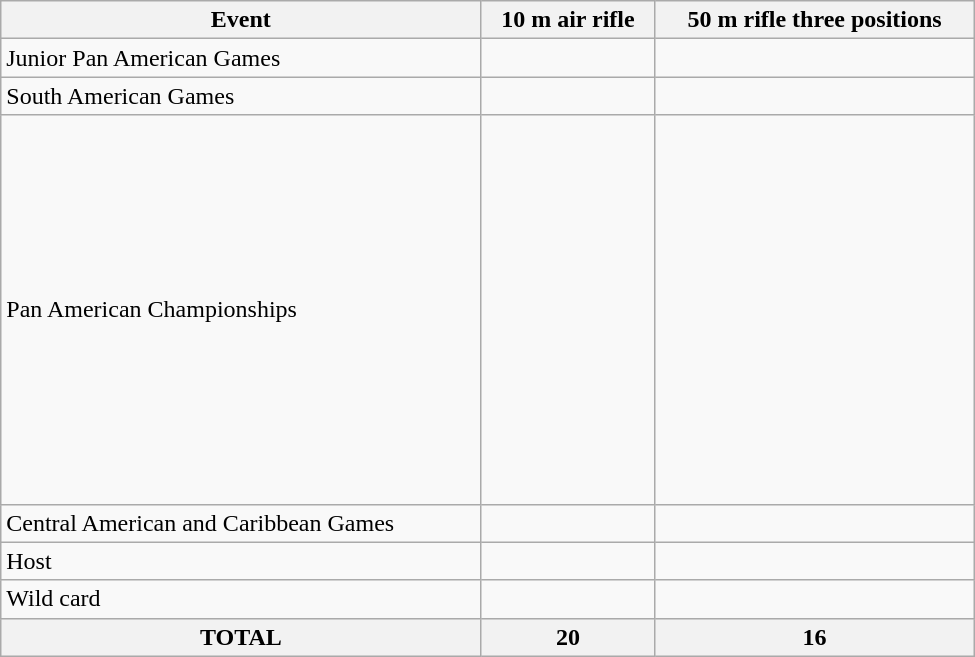<table class=wikitable style="text-align:left" width=650>
<tr>
<th>Event</th>
<th>10 m air rifle</th>
<th>50 m rifle three positions</th>
</tr>
<tr>
<td>Junior Pan American Games</td>
<td></td>
<td></td>
</tr>
<tr>
<td>South American Games</td>
<td> <br></td>
<td></td>
</tr>
<tr>
<td>Pan American Championships</td>
<td><br><br><br><br><br><br><br><br><br><br><br><br><br><br></td>
<td><br><br><br><br><br><br><br><br><br><br><br><br><br></td>
</tr>
<tr>
<td>Central American and Caribbean Games</td>
<td><br></td>
<td></td>
</tr>
<tr>
<td>Host</td>
<td></td>
<td></td>
</tr>
<tr>
<td>Wild card</td>
<td></td>
<td></td>
</tr>
<tr>
<th>TOTAL</th>
<th>20</th>
<th>16</th>
</tr>
</table>
